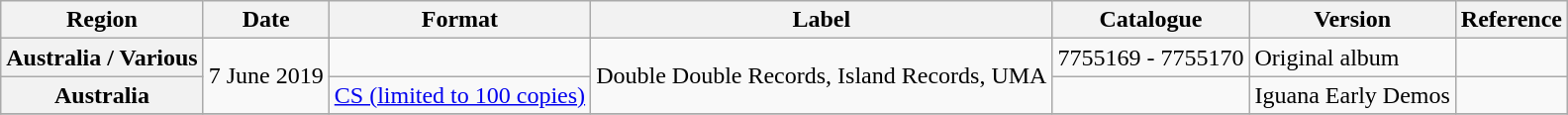<table class="wikitable plainrowheaders">
<tr>
<th scope="col">Region</th>
<th scope="col">Date</th>
<th scope="col">Format</th>
<th scope="col">Label</th>
<th scope="col">Catalogue</th>
<th scope="col">Version</th>
<th scope="col">Reference</th>
</tr>
<tr>
<th scope="row">Australia / Various</th>
<td rowspan="2">7 June 2019</td>
<td></td>
<td rowspan="2">Double Double Records, Island Records, UMA</td>
<td>7755169 - 7755170</td>
<td>Original album</td>
<td></td>
</tr>
<tr>
<th scope="row">Australia</th>
<td><a href='#'>CS (limited to 100 copies)</a></td>
<td></td>
<td>Iguana Early Demos</td>
<td></td>
</tr>
<tr>
</tr>
</table>
